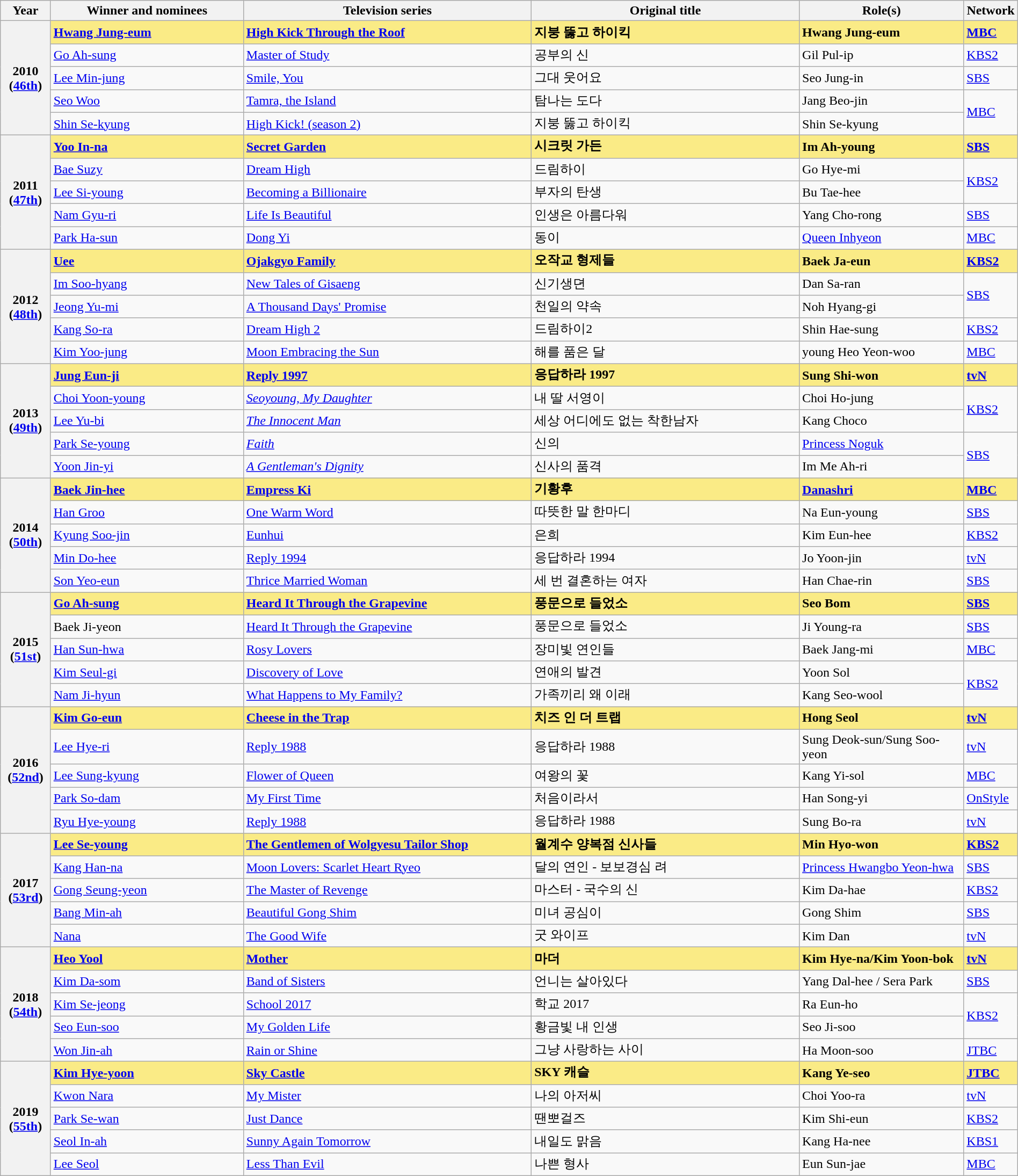<table class="wikitable" style="width:100%;" cellpadding="6">
<tr>
<th style="width:5%;">Year</th>
<th style="width:20%;">Winner and nominees</th>
<th style="width:30%;">Television series</th>
<th style="width:28%;">Original title</th>
<th style="width:20%;">Role(s)</th>
<th style="width:5%;">Network</th>
</tr>
<tr>
<th rowspan="5">2010<br>(<a href='#'>46th</a>)</th>
<td style="background:#FAEB86;"><strong><a href='#'>Hwang Jung-eum</a> </strong></td>
<td style="background:#FAEB86;"><strong><a href='#'>High Kick Through the Roof</a></strong></td>
<td style="background:#FAEB86;"><strong>지붕 뚫고 하이킥</strong></td>
<td style="background:#FAEB86;"><strong>Hwang Jung-eum</strong></td>
<td style="background:#FAEB86;"><a href='#'><strong>MBC</strong></a></td>
</tr>
<tr>
<td><a href='#'>Go Ah-sung</a></td>
<td><a href='#'>Master of Study</a></td>
<td>공부의 신</td>
<td>Gil Pul-ip</td>
<td><a href='#'>KBS2</a></td>
</tr>
<tr>
<td><a href='#'>Lee Min-jung</a></td>
<td><a href='#'>Smile, You</a></td>
<td>그대 웃어요</td>
<td>Seo Jung-in</td>
<td><a href='#'>SBS</a></td>
</tr>
<tr>
<td><a href='#'>Seo Woo</a></td>
<td><a href='#'>Tamra, the Island</a></td>
<td>탐나는 도다</td>
<td>Jang Beo-jin</td>
<td rowspan="2"><a href='#'>MBC</a></td>
</tr>
<tr>
<td><a href='#'>Shin Se-kyung</a></td>
<td><a href='#'>High Kick! (season 2)</a></td>
<td>지붕 뚫고 하이킥</td>
<td>Shin Se-kyung</td>
</tr>
<tr>
<th rowspan="5">2011<br>(<a href='#'>47th</a>)</th>
<td style="background:#FAEB86;"><strong><a href='#'>Yoo In-na</a> </strong></td>
<td style="background:#FAEB86;"><strong><a href='#'>Secret Garden</a></strong></td>
<td style="background:#FAEB86;"><strong>시크릿 가든</strong></td>
<td style="background:#FAEB86;"><strong>Im Ah-young</strong></td>
<td style="background:#FAEB86;"><a href='#'><strong>SBS</strong></a></td>
</tr>
<tr>
<td><a href='#'>Bae Suzy</a></td>
<td><a href='#'>Dream High</a></td>
<td>드림하이</td>
<td>Go Hye-mi</td>
<td rowspan="2"><a href='#'>KBS2</a></td>
</tr>
<tr>
<td><a href='#'>Lee Si-young</a></td>
<td><a href='#'>Becoming a Billionaire</a></td>
<td>부자의 탄생</td>
<td>Bu Tae-hee</td>
</tr>
<tr>
<td><a href='#'>Nam Gyu-ri</a></td>
<td><a href='#'>Life Is Beautiful</a></td>
<td>인생은 아름다워</td>
<td>Yang Cho-rong</td>
<td><a href='#'>SBS</a></td>
</tr>
<tr>
<td><a href='#'>Park Ha-sun</a></td>
<td><a href='#'>Dong Yi</a></td>
<td>동이</td>
<td><a href='#'>Queen Inhyeon</a></td>
<td><a href='#'>MBC</a></td>
</tr>
<tr>
<th rowspan="5">2012<br>(<a href='#'>48th</a>)</th>
<td style="background:#FAEB86;"><strong><a href='#'>Uee</a> </strong></td>
<td style="background:#FAEB86;"><strong><a href='#'>Ojakgyo Family</a></strong></td>
<td style="background:#FAEB86;"><strong>오작교 형제들</strong></td>
<td style="background:#FAEB86;"><strong>Baek Ja-eun</strong></td>
<td style="background:#FAEB86;"><a href='#'><strong>KBS2</strong></a></td>
</tr>
<tr>
<td><a href='#'>Im Soo-hyang</a></td>
<td><a href='#'>New Tales of Gisaeng</a></td>
<td>신기생뎐</td>
<td>Dan Sa-ran</td>
<td rowspan="2"><a href='#'>SBS</a></td>
</tr>
<tr>
<td><a href='#'>Jeong Yu-mi</a></td>
<td><a href='#'>A Thousand Days' Promise</a></td>
<td>천일의 약속</td>
<td>Noh Hyang-gi</td>
</tr>
<tr>
<td><a href='#'>Kang So-ra</a></td>
<td><a href='#'>Dream High 2</a></td>
<td>드림하이2</td>
<td>Shin Hae-sung</td>
<td><a href='#'>KBS2</a></td>
</tr>
<tr>
<td><a href='#'>Kim Yoo-jung</a></td>
<td><a href='#'>Moon Embracing the Sun</a></td>
<td>해를 품은 달</td>
<td>young Heo Yeon-woo</td>
<td><a href='#'>MBC</a></td>
</tr>
<tr>
<th rowspan="5">2013<br>(<a href='#'>49th</a>)</th>
<td style="background:#FAEB86;"><strong><a href='#'>Jung Eun-ji</a> </strong></td>
<td style="background:#FAEB86;"><strong><a href='#'>Reply 1997</a></strong></td>
<td style="background:#FAEB86;"><strong>응답하라 1997</strong></td>
<td style="background:#FAEB86;"><strong>Sung Shi-won</strong></td>
<td style="background:#FAEB86;"><a href='#'><strong>tvN</strong></a></td>
</tr>
<tr>
<td><a href='#'>Choi Yoon-young</a></td>
<td><em><a href='#'>Seoyoung, My Daughter</a></em></td>
<td>내 딸 서영이</td>
<td>Choi Ho-jung</td>
<td rowspan="2"><a href='#'>KBS2</a></td>
</tr>
<tr>
<td><a href='#'>Lee Yu-bi</a></td>
<td><em><a href='#'>The Innocent Man</a></em></td>
<td>세상 어디에도 없는 착한남자</td>
<td>Kang Choco</td>
</tr>
<tr>
<td><a href='#'>Park Se-young</a></td>
<td><em><a href='#'>Faith</a></em></td>
<td>신의</td>
<td><a href='#'>Princess Noguk</a></td>
<td rowspan="2"><a href='#'>SBS</a></td>
</tr>
<tr>
<td><a href='#'>Yoon Jin-yi</a></td>
<td><em><a href='#'>A Gentleman's Dignity</a></em></td>
<td>신사의 품격</td>
<td>Im Me Ah-ri</td>
</tr>
<tr>
<th rowspan="5">2014<br>(<a href='#'>50th</a>)</th>
<td style="background:#FAEB86;"><strong><a href='#'>Baek Jin-hee</a> </strong></td>
<td style="background:#FAEB86;"><strong><a href='#'>Empress Ki</a></strong></td>
<td style="background:#FAEB86;"><strong>기황후</strong></td>
<td style="background:#FAEB86;"><strong><a href='#'>Danashri</a></strong></td>
<td style="background:#FAEB86;"><a href='#'><strong>MBC</strong></a></td>
</tr>
<tr>
<td><a href='#'>Han Groo</a></td>
<td><a href='#'>One Warm Word</a></td>
<td>따뜻한 말 한마디</td>
<td>Na Eun-young</td>
<td><a href='#'>SBS</a></td>
</tr>
<tr>
<td><a href='#'>Kyung Soo-jin</a></td>
<td><a href='#'>Eunhui</a></td>
<td>은희</td>
<td>Kim Eun-hee</td>
<td><a href='#'>KBS2</a></td>
</tr>
<tr>
<td><a href='#'>Min Do-hee</a></td>
<td><a href='#'>Reply 1994</a></td>
<td>응답하라 1994</td>
<td>Jo Yoon-jin</td>
<td><a href='#'>tvN</a></td>
</tr>
<tr>
<td><a href='#'>Son Yeo-eun</a></td>
<td><a href='#'>Thrice Married Woman</a></td>
<td>세 번 결혼하는 여자</td>
<td>Han Chae-rin</td>
<td><a href='#'>SBS</a></td>
</tr>
<tr>
<th rowspan="5">2015<br>(<a href='#'>51st</a>)</th>
<td style="background:#FAEB86;"><strong><a href='#'>Go Ah-sung</a> </strong></td>
<td style="background:#FAEB86;"><a href='#'><strong>Heard It Through the Grapevine</strong></a></td>
<td style="background:#FAEB86;"><strong>풍문으로 들었소</strong></td>
<td style="background:#FAEB86;"><strong>Seo Bom</strong></td>
<td style="background:#FAEB86;"><a href='#'><strong>SBS</strong></a></td>
</tr>
<tr>
<td>Baek Ji-yeon</td>
<td><a href='#'>Heard It Through the Grapevine</a></td>
<td>풍문으로 들었소</td>
<td>Ji Young-ra</td>
<td><a href='#'>SBS</a></td>
</tr>
<tr>
<td><a href='#'>Han Sun-hwa</a></td>
<td><a href='#'>Rosy Lovers</a></td>
<td>장미빛 연인들</td>
<td>Baek Jang-mi</td>
<td><a href='#'>MBC</a></td>
</tr>
<tr>
<td><a href='#'>Kim Seul-gi</a></td>
<td><a href='#'>Discovery of Love</a></td>
<td>연애의 발견</td>
<td>Yoon Sol</td>
<td rowspan="2"><a href='#'>KBS2</a></td>
</tr>
<tr>
<td><a href='#'>Nam Ji-hyun</a></td>
<td><a href='#'>What Happens to My Family?</a></td>
<td>가족끼리 왜 이래</td>
<td>Kang Seo-wool</td>
</tr>
<tr>
<th rowspan="5">2016<br>(<a href='#'>52nd</a>)</th>
<td style="background:#FAEB86;"><strong><a href='#'>Kim Go-eun</a></strong></td>
<td style="background:#FAEB86;"><strong><a href='#'>Cheese in the Trap</a></strong></td>
<td style="background:#FAEB86;"><strong>치즈 인 더 트랩</strong></td>
<td style="background:#FAEB86;"><strong>Hong Seol</strong></td>
<td style="background:#FAEB86;"><a href='#'><strong>tvN</strong></a></td>
</tr>
<tr>
<td><a href='#'>Lee Hye-ri</a></td>
<td><a href='#'>Reply 1988</a></td>
<td>응답하라 1988</td>
<td>Sung Deok-sun/Sung Soo-yeon</td>
<td><a href='#'>tvN</a></td>
</tr>
<tr>
<td><a href='#'>Lee Sung-kyung</a></td>
<td><a href='#'>Flower of Queen</a></td>
<td>여왕의 꽃</td>
<td>Kang Yi-sol</td>
<td><a href='#'>MBC</a></td>
</tr>
<tr>
<td><a href='#'>Park So-dam</a></td>
<td><a href='#'>My First Time</a></td>
<td>처음이라서</td>
<td>Han Song-yi</td>
<td><a href='#'>OnStyle</a></td>
</tr>
<tr>
<td><a href='#'>Ryu Hye-young</a></td>
<td><a href='#'>Reply 1988</a></td>
<td>응답하라 1988</td>
<td>Sung Bo-ra</td>
<td><a href='#'>tvN</a></td>
</tr>
<tr>
<th rowspan="5">2017<br>(<a href='#'>53rd</a>)</th>
<td style="background:#FAEB86;"><strong><a href='#'>Lee Se-young</a> </strong></td>
<td style="background:#FAEB86;"><strong><a href='#'>The Gentlemen of Wolgyesu Tailor Shop</a></strong></td>
<td style="background:#FAEB86;"><strong>월계수 양복점 신사들</strong></td>
<td style="background:#FAEB86;"><strong>Min Hyo-won</strong></td>
<td style="background:#FAEB86;"><a href='#'><strong>KBS2</strong></a></td>
</tr>
<tr>
<td><a href='#'>Kang Han-na</a></td>
<td><a href='#'>Moon Lovers: Scarlet Heart Ryeo</a></td>
<td>달의 연인 - 보보경심 려</td>
<td><a href='#'>Princess Hwangbo Yeon-hwa</a></td>
<td><a href='#'>SBS</a></td>
</tr>
<tr>
<td><a href='#'>Gong Seung-yeon</a></td>
<td><a href='#'>The Master of Revenge</a></td>
<td>마스터 - 국수의 신</td>
<td>Kim Da-hae</td>
<td><a href='#'>KBS2</a></td>
</tr>
<tr>
<td><a href='#'>Bang Min-ah</a></td>
<td><a href='#'>Beautiful Gong Shim</a></td>
<td>미녀 공심이</td>
<td>Gong Shim</td>
<td><a href='#'>SBS</a></td>
</tr>
<tr>
<td><a href='#'>Nana</a></td>
<td><a href='#'>The Good Wife</a></td>
<td>굿 와이프</td>
<td>Kim Dan</td>
<td><a href='#'>tvN</a></td>
</tr>
<tr>
<th rowspan="5">2018<br>(<a href='#'>54th</a>)</th>
<td style="background:#FAEB86;"><strong><a href='#'>Heo Yool</a> </strong></td>
<td style="background:#FAEB86;"><a href='#'><strong>Mother</strong></a></td>
<td style="background:#FAEB86;"><strong>마더</strong></td>
<td style="background:#FAEB86;"><strong>Kim Hye-na/Kim Yoon-bok</strong></td>
<td style="background:#FAEB86;"><a href='#'><strong>tvN</strong></a></td>
</tr>
<tr>
<td><a href='#'>Kim Da-som</a></td>
<td><a href='#'>Band of Sisters</a></td>
<td>언니는 살아있다</td>
<td>Yang Dal-hee / Sera Park</td>
<td><a href='#'>SBS</a></td>
</tr>
<tr>
<td><a href='#'>Kim Se-jeong</a></td>
<td><a href='#'>School 2017</a></td>
<td>학교 2017</td>
<td>Ra Eun-ho</td>
<td rowspan="2"><a href='#'>KBS2</a></td>
</tr>
<tr>
<td><a href='#'>Seo Eun-soo</a></td>
<td><a href='#'>My Golden Life</a></td>
<td>황금빛 내 인생</td>
<td>Seo Ji-soo</td>
</tr>
<tr>
<td><a href='#'>Won Jin-ah</a></td>
<td><a href='#'>Rain or Shine</a></td>
<td>그냥 사랑하는 사이</td>
<td>Ha Moon-soo</td>
<td><a href='#'>JTBC</a></td>
</tr>
<tr>
<th rowspan="5">2019<br>(<a href='#'>55th</a>)</th>
<td style="background:#FAEB86;"><strong><a href='#'>Kim Hye-yoon</a> </strong></td>
<td style="background:#FAEB86;"><strong><a href='#'>Sky Castle</a></strong></td>
<td style="background:#FAEB86;"><strong>SKY 캐슬</strong></td>
<td style="background:#FAEB86;"><strong>Kang Ye-seo</strong></td>
<td style="background:#FAEB86;"><strong><a href='#'>JTBC</a></strong></td>
</tr>
<tr>
<td><a href='#'>Kwon Nara</a></td>
<td><a href='#'>My Mister</a></td>
<td>나의 아저씨</td>
<td>Choi Yoo-ra</td>
<td><a href='#'>tvN</a></td>
</tr>
<tr>
<td><a href='#'>Park Se-wan</a></td>
<td><a href='#'>Just Dance</a></td>
<td>땐뽀걸즈</td>
<td>Kim Shi-eun</td>
<td><a href='#'>KBS2</a></td>
</tr>
<tr>
<td><a href='#'>Seol In-ah</a></td>
<td><a href='#'>Sunny Again Tomorrow</a></td>
<td>내일도 맑음</td>
<td>Kang Ha-nee</td>
<td><a href='#'>KBS1</a></td>
</tr>
<tr>
<td><a href='#'>Lee Seol</a></td>
<td><a href='#'>Less Than Evil</a></td>
<td>나쁜 형사</td>
<td>Eun Sun-jae</td>
<td><a href='#'>MBC</a></td>
</tr>
</table>
